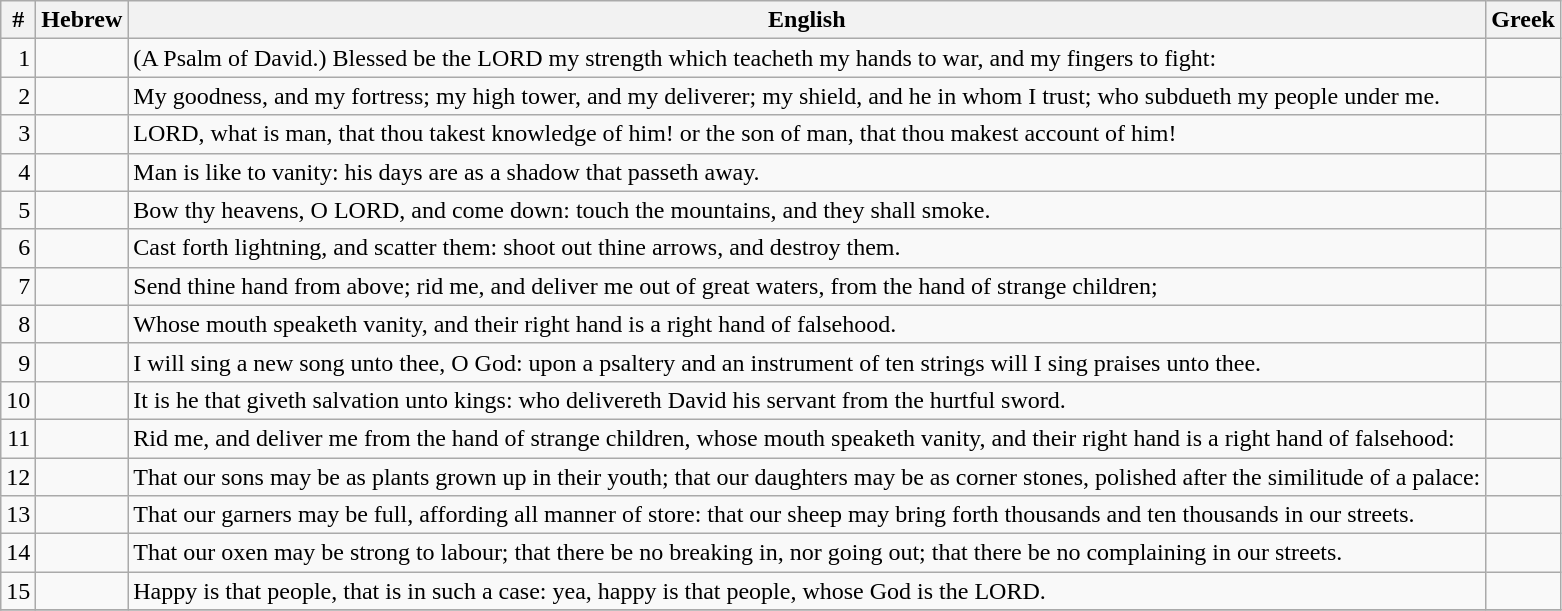<table class=wikitable>
<tr>
<th>#</th>
<th>Hebrew</th>
<th>English</th>
<th>Greek</th>
</tr>
<tr>
<td style="text-align:right">1</td>
<td style="text-align:right"></td>
<td>(A Psalm of David.) Blessed be the LORD my strength which teacheth my hands to war, and my fingers to fight:</td>
<td></td>
</tr>
<tr>
<td style="text-align:right">2</td>
<td style="text-align:right"></td>
<td>My goodness, and my fortress; my high tower, and my deliverer; my shield, and he in whom I trust; who subdueth my people under me.</td>
<td></td>
</tr>
<tr>
<td style="text-align:right">3</td>
<td style="text-align:right"></td>
<td>LORD, what is man, that thou takest knowledge of him! or the son of man, that thou makest account of him!</td>
<td></td>
</tr>
<tr>
<td style="text-align:right">4</td>
<td style="text-align:right"></td>
<td>Man is like to vanity: his days are as a shadow that passeth away.</td>
<td></td>
</tr>
<tr>
<td style="text-align:right">5</td>
<td style="text-align:right"></td>
<td>Bow thy heavens, O LORD, and come down: touch the mountains, and they shall smoke.</td>
<td></td>
</tr>
<tr>
<td style="text-align:right">6</td>
<td style="text-align:right"></td>
<td>Cast forth lightning, and scatter them: shoot out thine arrows, and destroy them.</td>
<td></td>
</tr>
<tr>
<td style="text-align:right">7</td>
<td style="text-align:right"></td>
<td>Send thine hand from above; rid me, and deliver me out of great waters, from the hand of strange children;</td>
<td></td>
</tr>
<tr>
<td style="text-align:right">8</td>
<td style="text-align:right"></td>
<td>Whose mouth speaketh vanity, and their right hand is a right hand of falsehood.</td>
<td></td>
</tr>
<tr>
<td style="text-align:right">9</td>
<td style="text-align:right"></td>
<td>I will sing a new song unto thee, O God: upon a psaltery and an instrument of ten strings will I sing praises unto thee.</td>
<td></td>
</tr>
<tr>
<td style="text-align:right">10</td>
<td style="text-align:right"></td>
<td>It is he that giveth salvation unto kings: who delivereth David his servant from the hurtful sword.</td>
<td></td>
</tr>
<tr>
<td style="text-align:right">11</td>
<td style="text-align:right"></td>
<td>Rid me, and deliver me from the hand of strange children, whose mouth speaketh vanity, and their right hand is a right hand of falsehood:</td>
<td></td>
</tr>
<tr>
<td style="text-align:right">12</td>
<td style="text-align:right"></td>
<td>That our sons may be as plants grown up in their youth; that our daughters may be as corner stones, polished after the similitude of a palace:</td>
<td></td>
</tr>
<tr>
<td style="text-align:right">13</td>
<td style="text-align:right"></td>
<td>That our garners may be full, affording all manner of store: that our sheep may bring forth thousands and ten thousands in our streets.</td>
<td></td>
</tr>
<tr>
<td style="text-align:right">14</td>
<td style="text-align:right"></td>
<td>That our oxen may be strong to labour; that there be no breaking in, nor going out; that there be no complaining in our streets.</td>
<td></td>
</tr>
<tr>
<td style="text-align:right">15</td>
<td style="text-align:right"></td>
<td>Happy is that people, that is in such a case: yea, happy is that people, whose God is the LORD.</td>
<td></td>
</tr>
<tr>
</tr>
</table>
